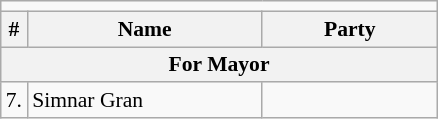<table class=wikitable style="font-size:90%">
<tr>
<td colspan=4 bgcolor=></td>
</tr>
<tr>
<th>#</th>
<th width=150px>Name</th>
<th colspan=2 width=110px>Party</th>
</tr>
<tr>
<th colspan=5>For Mayor</th>
</tr>
<tr>
<td>7.</td>
<td>Simnar Gran</td>
<td></td>
</tr>
</table>
